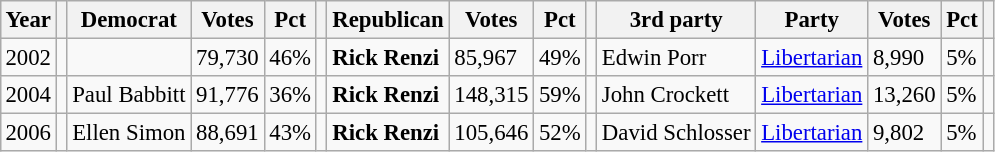<table class="wikitable" style="margin:0.5em ; font-size:95%">
<tr>
<th>Year</th>
<th></th>
<th>Democrat</th>
<th>Votes</th>
<th>Pct</th>
<th></th>
<th>Republican</th>
<th>Votes</th>
<th>Pct</th>
<th></th>
<th>3rd party</th>
<th>Party</th>
<th>Votes</th>
<th>Pct</th>
<th></th>
</tr>
<tr>
<td>2002</td>
<td></td>
<td></td>
<td>79,730</td>
<td>46%</td>
<td></td>
<td><strong>Rick Renzi</strong></td>
<td>85,967</td>
<td>49%</td>
<td></td>
<td>Edwin Porr</td>
<td><a href='#'>Libertarian</a></td>
<td>8,990</td>
<td>5%</td>
<td></td>
</tr>
<tr>
<td>2004</td>
<td></td>
<td>Paul Babbitt</td>
<td>91,776</td>
<td>36%</td>
<td></td>
<td><strong>Rick Renzi</strong></td>
<td>148,315</td>
<td>59%</td>
<td></td>
<td>John Crockett</td>
<td><a href='#'>Libertarian</a></td>
<td>13,260</td>
<td>5%</td>
<td></td>
</tr>
<tr>
<td>2006</td>
<td></td>
<td>Ellen Simon</td>
<td>88,691</td>
<td>43%</td>
<td></td>
<td><strong>Rick Renzi</strong></td>
<td>105,646</td>
<td>52%</td>
<td></td>
<td>David Schlosser</td>
<td><a href='#'>Libertarian</a></td>
<td>9,802</td>
<td>5%</td>
<td></td>
</tr>
</table>
